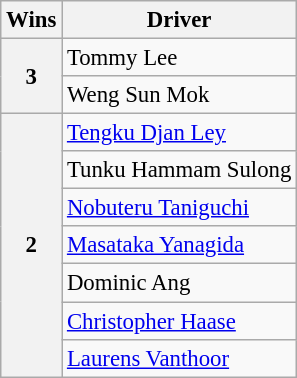<table class="wikitable" style="font-size: 95%;">
<tr>
<th>Wins</th>
<th>Driver</th>
</tr>
<tr>
<th rowspan=2>3</th>
<td> Tommy Lee</td>
</tr>
<tr>
<td> Weng Sun Mok</td>
</tr>
<tr>
<th rowspan=7>2</th>
<td> <a href='#'>Tengku Djan Ley</a></td>
</tr>
<tr>
<td> Tunku Hammam Sulong</td>
</tr>
<tr>
<td> <a href='#'>Nobuteru Taniguchi</a></td>
</tr>
<tr>
<td> <a href='#'>Masataka Yanagida</a></td>
</tr>
<tr>
<td> Dominic Ang</td>
</tr>
<tr>
<td> <a href='#'>Christopher Haase</a></td>
</tr>
<tr>
<td> <a href='#'>Laurens Vanthoor</a></td>
</tr>
</table>
